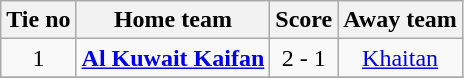<table class="wikitable" style="text-align: center">
<tr>
<th>Tie no</th>
<th>Home team</th>
<th>Score</th>
<th>Away team</th>
</tr>
<tr>
<td>1</td>
<td><strong><a href='#'>Al Kuwait Kaifan</a></strong></td>
<td>2 - 1</td>
<td><a href='#'>Khaitan</a></td>
</tr>
<tr>
</tr>
</table>
